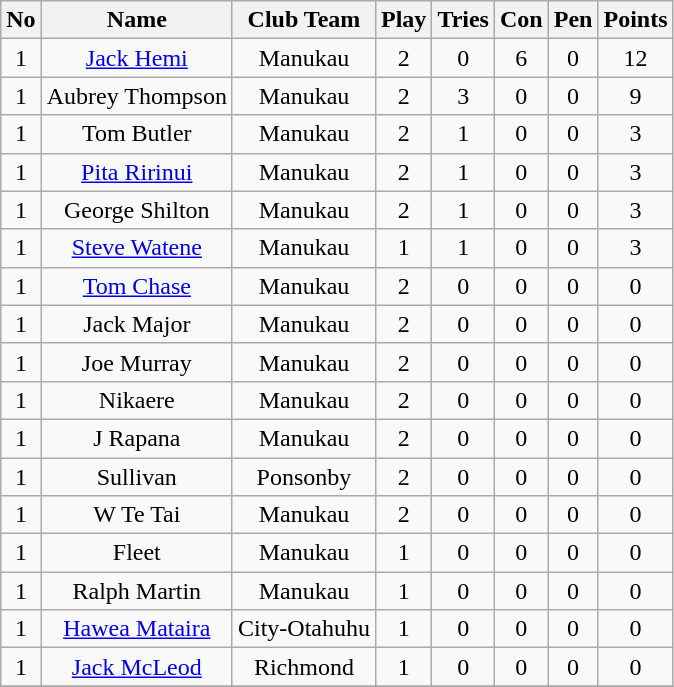<table class="wikitable sortable" style="text-align: center;">
<tr>
<th>No</th>
<th>Name</th>
<th>Club Team</th>
<th>Play</th>
<th>Tries</th>
<th>Con</th>
<th>Pen</th>
<th>Points</th>
</tr>
<tr>
<td>1</td>
<td><a href='#'>Jack Hemi</a></td>
<td>Manukau</td>
<td>2</td>
<td>0</td>
<td>6</td>
<td>0</td>
<td>12</td>
</tr>
<tr>
<td>1</td>
<td>Aubrey Thompson</td>
<td>Manukau</td>
<td>2</td>
<td>3</td>
<td>0</td>
<td>0</td>
<td>9</td>
</tr>
<tr>
<td>1</td>
<td>Tom Butler</td>
<td>Manukau</td>
<td>2</td>
<td>1</td>
<td>0</td>
<td>0</td>
<td>3</td>
</tr>
<tr>
<td>1</td>
<td><a href='#'>Pita Ririnui</a></td>
<td>Manukau</td>
<td>2</td>
<td>1</td>
<td>0</td>
<td>0</td>
<td>3</td>
</tr>
<tr>
<td>1</td>
<td>George Shilton</td>
<td>Manukau</td>
<td>2</td>
<td>1</td>
<td>0</td>
<td>0</td>
<td>3</td>
</tr>
<tr>
<td>1</td>
<td><a href='#'>Steve Watene</a></td>
<td>Manukau</td>
<td>1</td>
<td>1</td>
<td>0</td>
<td>0</td>
<td>3</td>
</tr>
<tr>
<td>1</td>
<td><a href='#'>Tom Chase</a></td>
<td>Manukau</td>
<td>2</td>
<td>0</td>
<td>0</td>
<td>0</td>
<td>0</td>
</tr>
<tr>
<td>1</td>
<td>Jack Major</td>
<td>Manukau</td>
<td>2</td>
<td>0</td>
<td>0</td>
<td>0</td>
<td>0</td>
</tr>
<tr>
<td>1</td>
<td>Joe Murray</td>
<td>Manukau</td>
<td>2</td>
<td>0</td>
<td>0</td>
<td>0</td>
<td>0</td>
</tr>
<tr>
<td>1</td>
<td>Nikaere</td>
<td>Manukau</td>
<td>2</td>
<td>0</td>
<td>0</td>
<td>0</td>
<td>0</td>
</tr>
<tr>
<td>1</td>
<td>J Rapana</td>
<td>Manukau</td>
<td>2</td>
<td>0</td>
<td>0</td>
<td>0</td>
<td>0</td>
</tr>
<tr>
<td>1</td>
<td>Sullivan</td>
<td>Ponsonby</td>
<td>2</td>
<td>0</td>
<td>0</td>
<td>0</td>
<td>0</td>
</tr>
<tr>
<td>1</td>
<td>W Te Tai</td>
<td>Manukau</td>
<td>2</td>
<td>0</td>
<td>0</td>
<td>0</td>
<td>0</td>
</tr>
<tr>
<td>1</td>
<td>Fleet</td>
<td>Manukau</td>
<td>1</td>
<td>0</td>
<td>0</td>
<td>0</td>
<td>0</td>
</tr>
<tr>
<td>1</td>
<td>Ralph Martin</td>
<td>Manukau</td>
<td>1</td>
<td>0</td>
<td>0</td>
<td>0</td>
<td>0</td>
</tr>
<tr>
<td>1</td>
<td><a href='#'>Hawea Mataira</a></td>
<td>City-Otahuhu</td>
<td>1</td>
<td>0</td>
<td>0</td>
<td>0</td>
<td>0</td>
</tr>
<tr>
<td>1</td>
<td><a href='#'>Jack McLeod</a></td>
<td>Richmond</td>
<td>1</td>
<td>0</td>
<td>0</td>
<td>0</td>
<td>0</td>
</tr>
<tr>
</tr>
</table>
